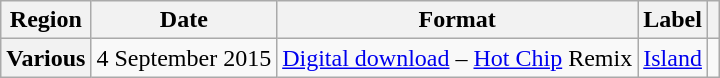<table class="wikitable plainrowheaders">
<tr>
<th scope="col">Region</th>
<th scope="col">Date</th>
<th scope="col">Format</th>
<th scope="col">Label</th>
<th scope="col"></th>
</tr>
<tr>
<th scope="row">Various</th>
<td>4 September 2015</td>
<td><a href='#'>Digital download</a> – <a href='#'>Hot Chip</a> Remix</td>
<td><a href='#'>Island</a></td>
<td align="center"></td>
</tr>
</table>
